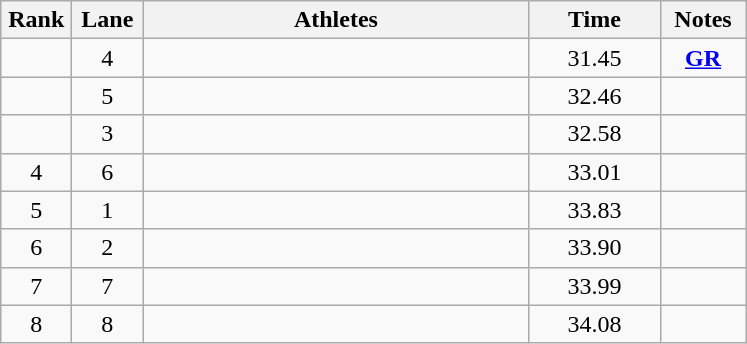<table class="wikitable sortable" style="text-align:center;">
<tr>
<th width=40>Rank</th>
<th width=40>Lane</th>
<th width=250>Athletes</th>
<th width=80>Time</th>
<th width=50>Notes</th>
</tr>
<tr>
<td></td>
<td>4</td>
<td align=left></td>
<td>31.45</td>
<td><strong><a href='#'>GR</a></strong></td>
</tr>
<tr>
<td></td>
<td>5</td>
<td align=left></td>
<td>32.46</td>
<td></td>
</tr>
<tr>
<td></td>
<td>3</td>
<td align=left></td>
<td>32.58</td>
<td></td>
</tr>
<tr>
<td>4</td>
<td>6</td>
<td align=left></td>
<td>33.01</td>
<td></td>
</tr>
<tr>
<td>5</td>
<td>1</td>
<td align=left></td>
<td>33.83</td>
<td></td>
</tr>
<tr>
<td>6</td>
<td>2</td>
<td align=left></td>
<td>33.90</td>
<td></td>
</tr>
<tr>
<td>7</td>
<td>7</td>
<td align=left></td>
<td>33.99</td>
<td></td>
</tr>
<tr>
<td>8</td>
<td>8</td>
<td align=left></td>
<td>34.08</td>
<td></td>
</tr>
</table>
